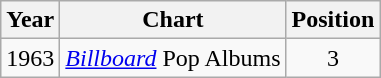<table class="wikitable">
<tr>
<th>Year</th>
<th>Chart</th>
<th>Position</th>
</tr>
<tr>
<td rowspan="2">1963</td>
<td><em><a href='#'>Billboard</a></em> Pop Albums</td>
<td align="center">3</td>
</tr>
</table>
